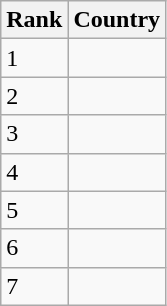<table class="wikitable">
<tr>
<th>Rank</th>
<th>Country</th>
</tr>
<tr>
<td>1</td>
<td></td>
</tr>
<tr>
<td>2</td>
<td></td>
</tr>
<tr>
<td>3</td>
<td></td>
</tr>
<tr>
<td>4</td>
<td></td>
</tr>
<tr>
<td>5</td>
<td></td>
</tr>
<tr>
<td>6</td>
<td></td>
</tr>
<tr>
<td>7</td>
<td></td>
</tr>
</table>
